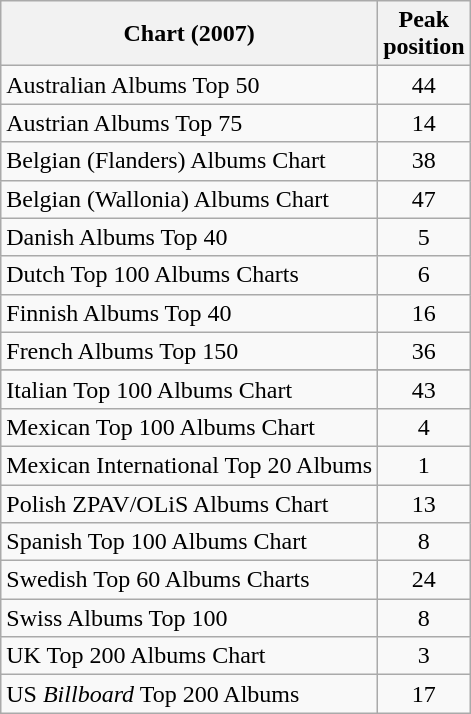<table class="wikitable sortable">
<tr>
<th align="left">Chart (2007)</th>
<th align="left">Peak<br>position</th>
</tr>
<tr>
<td align="left">Australian Albums Top 50</td>
<td style="text-align:center;">44</td>
</tr>
<tr>
<td align="left">Austrian Albums Top 75</td>
<td style="text-align:center;">14</td>
</tr>
<tr>
<td align="left">Belgian (Flanders) Albums Chart</td>
<td style="text-align:center;">38</td>
</tr>
<tr>
<td align="left">Belgian (Wallonia) Albums Chart</td>
<td style="text-align:center;">47</td>
</tr>
<tr>
<td align="left">Danish Albums Top 40</td>
<td style="text-align:center;">5</td>
</tr>
<tr>
<td align="left">Dutch Top 100 Albums Charts</td>
<td style="text-align:center;">6</td>
</tr>
<tr>
<td align="left">Finnish Albums Top 40</td>
<td style="text-align:center;">16</td>
</tr>
<tr>
<td align="left">French Albums Top 150</td>
<td style="text-align:center;">36</td>
</tr>
<tr>
</tr>
<tr>
</tr>
<tr>
</tr>
<tr>
<td align="left">Italian Top 100 Albums Chart</td>
<td style="text-align:center;">43</td>
</tr>
<tr>
<td align="left">Mexican Top 100 Albums Chart</td>
<td style="text-align:center;">4</td>
</tr>
<tr>
<td align="left">Mexican International Top 20 Albums</td>
<td style="text-align:center;">1</td>
</tr>
<tr>
<td align="left">Polish ZPAV/OLiS Albums Chart</td>
<td style="text-align:center;">13</td>
</tr>
<tr>
<td align="left">Spanish Top 100 Albums Chart</td>
<td style="text-align:center;">8</td>
</tr>
<tr>
<td align="left">Swedish Top 60 Albums Charts</td>
<td style="text-align:center;">24</td>
</tr>
<tr>
<td align="left">Swiss Albums Top 100</td>
<td style="text-align:center;">8</td>
</tr>
<tr>
<td align="left">UK Top 200 Albums Chart</td>
<td style="text-align:center;">3</td>
</tr>
<tr>
<td align="left">US <em>Billboard</em> Top 200 Albums</td>
<td style="text-align:center;">17</td>
</tr>
</table>
